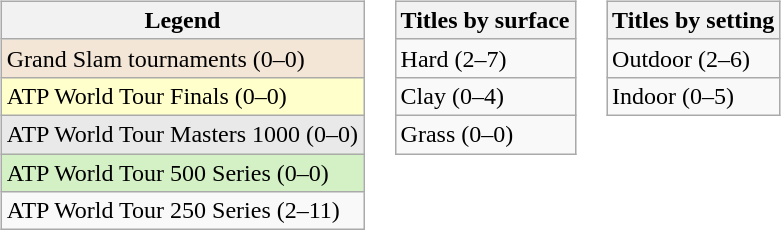<table>
<tr valign="top">
<td><br><table class="wikitable sortable">
<tr>
<th>Legend</th>
</tr>
<tr style="background:#f3e6d7;">
<td>Grand Slam tournaments (0–0)</td>
</tr>
<tr style="background:#ffffcc;">
<td>ATP World Tour Finals (0–0)</td>
</tr>
<tr style="background:#e9e9e9;">
<td>ATP World Tour Masters 1000 (0–0)</td>
</tr>
<tr style="background:#d4f1c5;">
<td>ATP World Tour 500 Series (0–0)</td>
</tr>
<tr>
<td>ATP World Tour 250 Series (2–11)</td>
</tr>
</table>
</td>
<td><br><table class="wikitable sortable">
<tr>
<th>Titles by surface</th>
</tr>
<tr>
<td>Hard (2–7)</td>
</tr>
<tr>
<td>Clay (0–4)</td>
</tr>
<tr>
<td>Grass (0–0)</td>
</tr>
</table>
</td>
<td><br><table class="wikitable sortable">
<tr>
<th>Titles by setting</th>
</tr>
<tr>
<td>Outdoor (2–6)</td>
</tr>
<tr>
<td>Indoor (0–5)</td>
</tr>
</table>
</td>
</tr>
</table>
